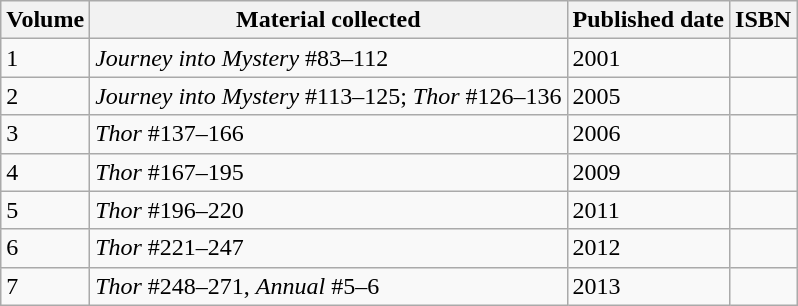<table class="wikitable sortable">
<tr>
<th>Volume</th>
<th>Material collected</th>
<th>Published date</th>
<th>ISBN</th>
</tr>
<tr>
<td>1</td>
<td><em>Journey into Mystery</em> #83–112</td>
<td>2001</td>
<td></td>
</tr>
<tr>
<td>2</td>
<td><em>Journey into Mystery</em> #113–125; <em>Thor</em> #126–136</td>
<td>2005</td>
<td></td>
</tr>
<tr>
<td>3</td>
<td><em>Thor</em> #137–166</td>
<td>2006</td>
<td></td>
</tr>
<tr>
<td>4</td>
<td><em>Thor</em> #167–195</td>
<td>2009</td>
<td></td>
</tr>
<tr>
<td>5</td>
<td><em>Thor</em> #196–220</td>
<td>2011</td>
<td></td>
</tr>
<tr>
<td>6</td>
<td><em>Thor</em> #221–247</td>
<td>2012</td>
<td></td>
</tr>
<tr>
<td>7</td>
<td><em>Thor</em> #248–271, <em>Annual</em> #5–6</td>
<td>2013</td>
<td></td>
</tr>
</table>
